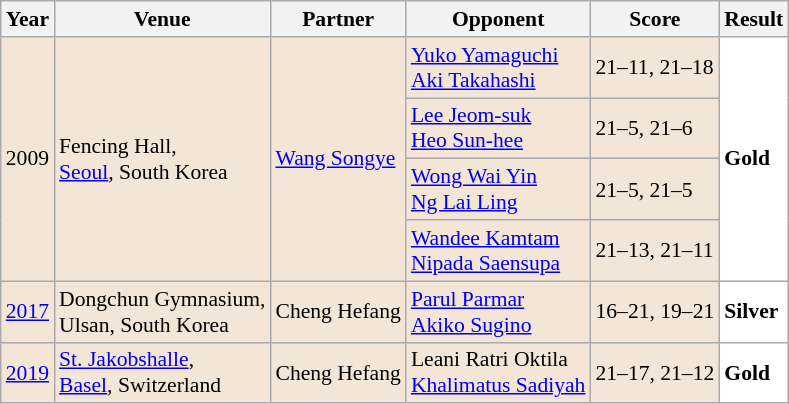<table class="sortable wikitable" style="font-size: 90%;">
<tr>
<th>Year</th>
<th>Venue</th>
<th>Partner</th>
<th>Opponent</th>
<th>Score</th>
<th>Result</th>
</tr>
<tr style="background:#F3E6D7">
<td rowspan="4" align="center">2009</td>
<td rowspan="4" align="left">Fencing Hall,<br><a href='#'>Seoul</a>, South Korea</td>
<td rowspan="4" align="left"> <a href='#'>Wang Songye</a></td>
<td align="left"> <a href='#'>Yuko Yamaguchi</a><br> <a href='#'>Aki Takahashi</a></td>
<td align="left">21–11, 21–18</td>
<td rowspan="4" style="text-align:left; background:white"> <strong>Gold</strong></td>
</tr>
<tr style="background:#F3E6D7">
<td align="left"> <a href='#'>Lee Jeom-suk</a><br> <a href='#'>Heo Sun-hee</a></td>
<td align="left">21–5, 21–6</td>
</tr>
<tr style="background:#F3E6D7">
<td align="left"> <a href='#'>Wong Wai Yin</a><br> <a href='#'>Ng Lai Ling</a></td>
<td align="left">21–5, 21–5</td>
</tr>
<tr style="background:#F3E6D7">
<td align="left"> <a href='#'>Wandee Kamtam</a><br> <a href='#'>Nipada Saensupa</a></td>
<td align="left">21–13, 21–11</td>
</tr>
<tr style="background:#F3E6D7">
<td align="center"><a href='#'>2017</a></td>
<td align="left">Dongchun Gymnasium,<br>Ulsan, South Korea</td>
<td align="left"> Cheng Hefang</td>
<td align="left"> <a href='#'>Parul Parmar</a><br> <a href='#'>Akiko Sugino</a></td>
<td align="left">16–21, 19–21</td>
<td style="text-align:left; background:white"> <strong>Silver</strong></td>
</tr>
<tr style="background:#F3E6D7">
<td align="center"><a href='#'>2019</a></td>
<td align="left"><a href='#'>St. Jakobshalle</a>,<br><a href='#'>Basel</a>, Switzerland</td>
<td align="left"> Cheng Hefang</td>
<td align="left"> Leani Ratri Oktila<br> <a href='#'>Khalimatus Sadiyah</a></td>
<td align="left">21–17, 21–12</td>
<td style="text-align:left; background:white"> <strong>Gold</strong></td>
</tr>
</table>
